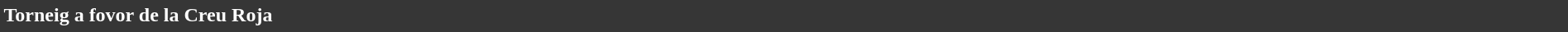<table style="width: 100%; background:#363636; color:white;">
<tr>
<td><strong>Torneig a fovor de la Creu Roja</strong></td>
</tr>
<tr>
</tr>
</table>
